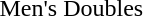<table>
<tr>
<td rowspan=2>Men's Doubles</td>
<td rowspan=2> <br> </td>
<td rowspan=2> <br> </td>
<td> <br> </td>
</tr>
<tr>
<td> <br> </td>
</tr>
<tr>
</tr>
</table>
